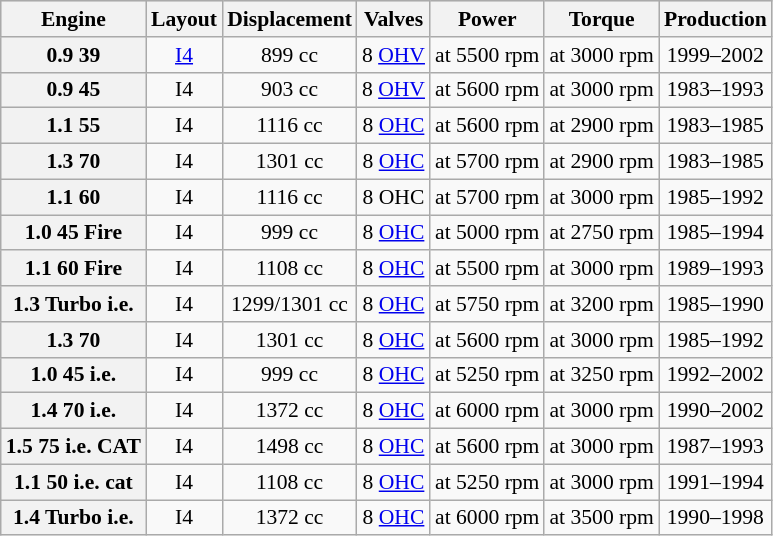<table class="wikitable" style="text-align:center; font-size:90%;">
<tr style="text-align:center; background:#dcdcdc; vertical-align:middle;">
<th>Engine</th>
<th>Layout</th>
<th>Displacement</th>
<th>Valves</th>
<th>Power</th>
<th>Torque</th>
<th>Production</th>
</tr>
<tr>
<th>0.9 39</th>
<td><a href='#'>I4</a></td>
<td>899 cc</td>
<td>8 <a href='#'>OHV</a></td>
<td> at 5500 rpm</td>
<td> at 3000 rpm</td>
<td>1999–2002</td>
</tr>
<tr>
<th>0.9 45</th>
<td>I4</td>
<td>903 cc</td>
<td>8 <a href='#'>OHV</a></td>
<td> at 5600 rpm</td>
<td> at 3000 rpm</td>
<td>1983–1993</td>
</tr>
<tr>
<th>1.1 55</th>
<td>I4</td>
<td>1116 cc</td>
<td>8 <a href='#'>OHC</a></td>
<td> at 5600 rpm</td>
<td> at 2900 rpm</td>
<td>1983–1985</td>
</tr>
<tr>
<th>1.3 70</th>
<td>I4</td>
<td>1301 cc</td>
<td>8 <a href='#'>OHC</a></td>
<td> at 5700 rpm</td>
<td> at 2900 rpm</td>
<td>1983–1985</td>
</tr>
<tr>
<th>1.1 60</th>
<td>I4</td>
<td>1116 cc</td>
<td>8 OHC</td>
<td> at 5700 rpm</td>
<td> at 3000 rpm</td>
<td>1985–1992</td>
</tr>
<tr>
<th>1.0 45 Fire</th>
<td>I4</td>
<td>999 cc</td>
<td>8 <a href='#'>OHC</a></td>
<td> at 5000 rpm</td>
<td> at 2750 rpm</td>
<td>1985–1994</td>
</tr>
<tr>
<th>1.1 60 Fire</th>
<td>I4</td>
<td>1108 cc</td>
<td>8 <a href='#'>OHC</a></td>
<td> at 5500 rpm</td>
<td> at 3000 rpm</td>
<td>1989–1993</td>
</tr>
<tr>
<th>1.3 Turbo i.e.</th>
<td>I4</td>
<td>1299/1301 cc</td>
<td>8 <a href='#'>OHC</a></td>
<td> at 5750 rpm</td>
<td> at 3200 rpm</td>
<td>1985–1990</td>
</tr>
<tr>
<th>1.3 70</th>
<td>I4</td>
<td>1301 cc</td>
<td>8 <a href='#'>OHC</a></td>
<td> at 5600 rpm</td>
<td> at 3000 rpm</td>
<td>1985–1992</td>
</tr>
<tr>
<th>1.0 45 i.e.</th>
<td>I4</td>
<td>999 cc</td>
<td>8 <a href='#'>OHC</a></td>
<td> at 5250 rpm</td>
<td> at 3250 rpm</td>
<td>1992–2002</td>
</tr>
<tr>
<th>1.4 70 i.e.</th>
<td>I4</td>
<td>1372 cc</td>
<td>8 <a href='#'>OHC</a></td>
<td> at 6000 rpm</td>
<td> at 3000 rpm</td>
<td>1990–2002</td>
</tr>
<tr>
<th>1.5 75 i.e. CAT</th>
<td>I4</td>
<td>1498 cc</td>
<td>8 <a href='#'>OHC</a></td>
<td> at 5600 rpm</td>
<td> at 3000 rpm</td>
<td>1987–1993</td>
</tr>
<tr>
<th>1.1 50 i.e. cat</th>
<td>I4</td>
<td>1108 cc</td>
<td>8 <a href='#'>OHC</a></td>
<td> at 5250 rpm</td>
<td> at 3000 rpm</td>
<td>1991–1994</td>
</tr>
<tr>
<th>1.4 Turbo i.e.</th>
<td>I4</td>
<td>1372 cc</td>
<td>8 <a href='#'>OHC</a></td>
<td> at 6000 rpm</td>
<td> at 3500 rpm</td>
<td>1990–1998</td>
</tr>
</table>
